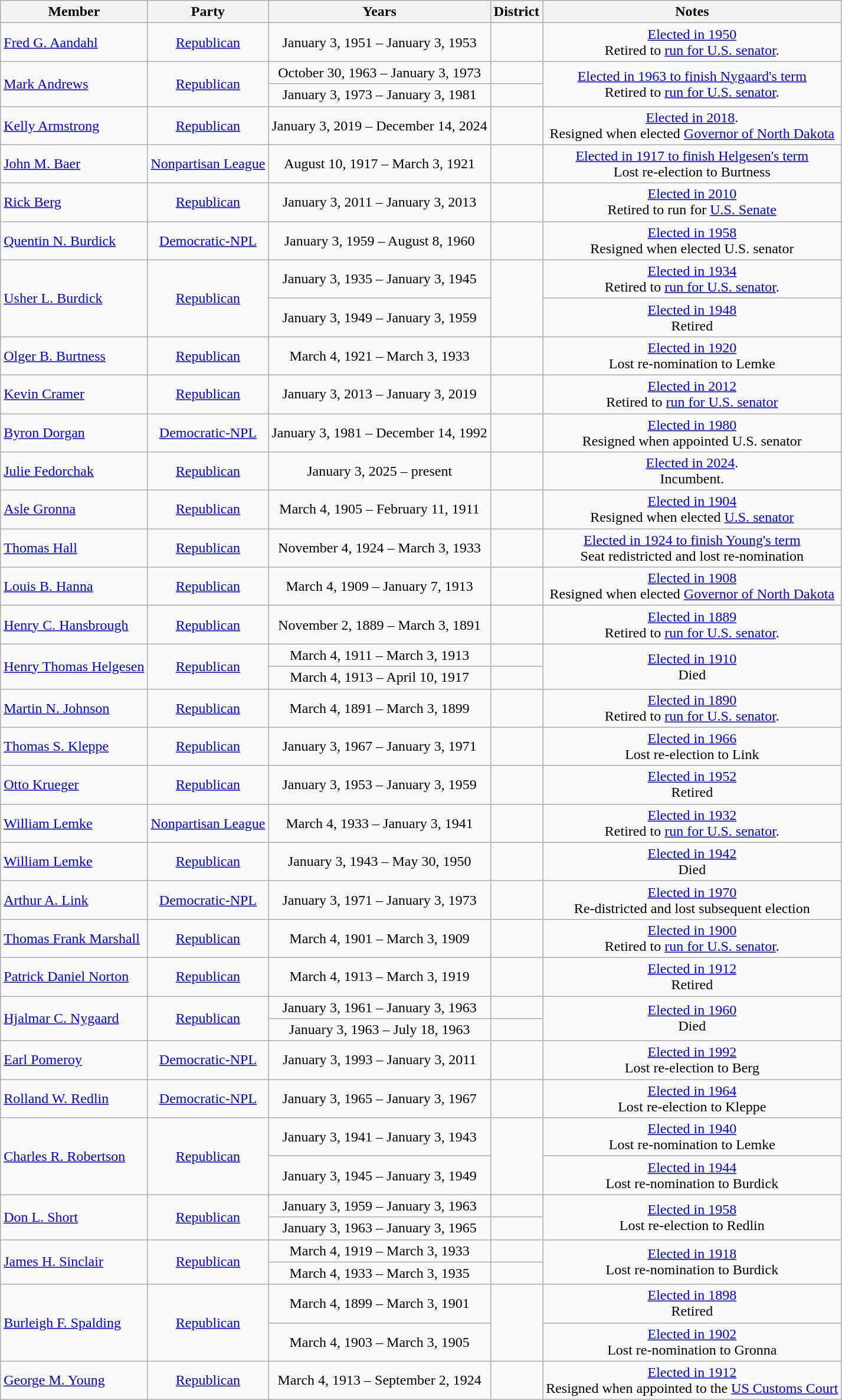<table class="wikitable sortable" style="text-align:center">
<tr valign=bottom>
<th>Member</th>
<th>Party</th>
<th data-sort-type=date>Years</th>
<th>District</th>
<th>Notes</th>
</tr>
<tr>
<td align=left nowrap><a href='#'>Fred G. Aandahl</a></td>
<td><a href='#'>Republican</a></td>
<td data-sort-value="January 3, 1951">January 3, 1951 – January 3, 1953</td>
<td data-sort-value=0></td>
<td><a href='#'>Elected in 1950</a><br>Retired to <a href='#'>run for U.S. senator</a>.</td>
</tr>
<tr>
<td rowspan=2 align=left nowrap><a href='#'>Mark Andrews</a></td>
<td rowspan=2 ><a href='#'>Republican</a></td>
<td data-sort-value="October 30, 1963">October 30, 1963 – January 3, 1973</td>
<td></td>
<td rowspan=2><a href='#'>Elected in 1963 to finish Nygaard's term</a><br>Retired to <a href='#'>run for U.S. senator</a>.</td>
</tr>
<tr>
<td data-sort-value="January 3, 1973">January 3, 1973 – January 3, 1981</td>
<td data-sort-value=0></td>
</tr>
<tr>
<td align=left nowrap><a href='#'>Kelly Armstrong</a></td>
<td><a href='#'>Republican</a></td>
<td data-sort-value="January 3, 2019">January 3, 2019 – December 14, 2024</td>
<td data-sort-value=0></td>
<td><a href='#'>Elected in 2018</a>.<br>Resigned when elected <a href='#'>Governor of North Dakota</a></td>
</tr>
<tr>
<td align=left nowrap><a href='#'>John M. Baer</a></td>
<td><a href='#'>Nonpartisan League</a></td>
<td data-sort-value="August 10, 1917">August 10, 1917 – March 3, 1921</td>
<td></td>
<td><a href='#'>Elected in 1917 to finish Helgesen's term</a><br>Lost re-election to Burtness</td>
</tr>
<tr>
<td align=left nowrap><a href='#'>Rick Berg</a></td>
<td><a href='#'>Republican</a></td>
<td data-sort-value="January 3, 2011">January 3, 2011 – January 3, 2013</td>
<td data-sort-value=0></td>
<td><a href='#'>Elected in 2010</a><br>Retired to run for <a href='#'>U.S. Senate</a></td>
</tr>
<tr>
<td align=left nowrap><a href='#'>Quentin N. Burdick</a></td>
<td><a href='#'>Democratic-NPL</a></td>
<td data-sort-value="January 3, 1959">January 3, 1959 – August 8, 1960</td>
<td data-sort-value=0></td>
<td><a href='#'>Elected in 1958</a><br>Resigned when elected U.S. senator</td>
</tr>
<tr>
<td rowspan=2 align=left nowrap><a href='#'>Usher L. Burdick</a></td>
<td rowspan=2 ><a href='#'>Republican</a></td>
<td data-sort-value="January 3, 1935">January 3, 1935 – January 3, 1945</td>
<td rowspan=2 data-sort-value=0></td>
<td><a href='#'>Elected in 1934</a><br>Retired to <a href='#'>run for U.S. senator</a>.</td>
</tr>
<tr>
<td data-sort-value="January 3, 1949">January 3, 1949 – January 3, 1959</td>
<td><a href='#'>Elected in 1948</a><br>Retired</td>
</tr>
<tr>
<td align=left nowrap><a href='#'>Olger B. Burtness</a></td>
<td><a href='#'>Republican</a></td>
<td data-sort-value="March 4, 1921">March 4, 1921 – March 3, 1933</td>
<td></td>
<td><a href='#'>Elected in 1920</a><br>Lost re-nomination to Lemke</td>
</tr>
<tr>
<td align=left nowrap><a href='#'>Kevin Cramer</a></td>
<td><a href='#'>Republican</a></td>
<td data-sort-value="January 3, 2013">January 3, 2013 – January 3, 2019</td>
<td data-sort-value=0></td>
<td><a href='#'>Elected in 2012</a><br>Retired to <a href='#'>run for U.S. senator</a></td>
</tr>
<tr>
<td align=left nowrap><a href='#'>Byron Dorgan</a></td>
<td><a href='#'>Democratic-NPL</a></td>
<td data-sort-value="January 3, 1981">January 3, 1981 – December 14, 1992</td>
<td data-sort-value=0></td>
<td><a href='#'>Elected in 1980</a><br>Resigned when appointed U.S. senator</td>
</tr>
<tr>
<td align=left nowrap><a href='#'>Julie Fedorchak</a></td>
<td><a href='#'>Republican</a></td>
<td data-sort-value="January 3, 2025">January 3, 2025 – present</td>
<td data-sort-value=0></td>
<td><a href='#'>Elected in 2024</a>.<br>Incumbent.</td>
</tr>
<tr>
<td align=left nowrap><a href='#'>Asle Gronna</a></td>
<td><a href='#'>Republican</a></td>
<td data-sort-value="March 4, 1905">March 4, 1905 – February 11, 1911</td>
<td data-sort-value=0></td>
<td><a href='#'>Elected in 1904</a><br>Resigned when elected <a href='#'>U.S. senator</a></td>
</tr>
<tr>
<td align=left nowrap><a href='#'>Thomas Hall</a></td>
<td><a href='#'>Republican</a></td>
<td data-sort-value="November 4, 1924">November 4, 1924 – March 3, 1933</td>
<td></td>
<td><a href='#'>Elected in 1924 to finish Young's term</a><br>Seat redistricted and lost re-nomination</td>
</tr>
<tr>
<td align=left nowrap><a href='#'>Louis B. Hanna</a></td>
<td><a href='#'>Republican</a></td>
<td data-sort-value="March 4, 1909">March 4, 1909 – January 7, 1913</td>
<td data-sort-value=0></td>
<td><a href='#'>Elected in 1908</a><br>Resigned when elected <a href='#'>Governor of North Dakota</a></td>
</tr>
<tr>
<td align=left nowrap><a href='#'>Henry C. Hansbrough</a></td>
<td><a href='#'>Republican</a></td>
<td data-sort-value="November 2, 1889">November 2, 1889 – March 3, 1891</td>
<td data-sort-value=0></td>
<td><a href='#'>Elected in 1889</a><br>Retired to <a href='#'>run for U.S. senator</a>.</td>
</tr>
<tr>
<td rowspan=2 align=left nowrap><a href='#'>Henry Thomas Helgesen</a></td>
<td rowspan=2 ><a href='#'>Republican</a></td>
<td data-sort-value="March 4, 1911">March 4, 1911 – March 3, 1913</td>
<td data-sort-value=0></td>
<td rowspan=2><a href='#'>Elected in 1910</a><br>Died</td>
</tr>
<tr>
<td data-sort-value="March 4, 1913">March 4, 1913 – April 10, 1917</td>
<td></td>
</tr>
<tr>
<td align=left nowrap><a href='#'>Martin N. Johnson</a></td>
<td><a href='#'>Republican</a></td>
<td data-sort-value="March 4, 1891">March 4, 1891 – March 3, 1899</td>
<td data-sort-value=0></td>
<td><a href='#'>Elected in 1890</a><br>Retired to <a href='#'>run for U.S. senator</a>.</td>
</tr>
<tr>
<td align=left nowrap><a href='#'>Thomas S. Kleppe</a></td>
<td><a href='#'>Republican</a></td>
<td data-sort-value="January 3, 1967">January 3, 1967 – January 3, 1971</td>
<td></td>
<td><a href='#'>Elected in 1966</a><br>Lost re-election to Link</td>
</tr>
<tr>
<td align=left nowrap><a href='#'>Otto Krueger</a></td>
<td><a href='#'>Republican</a></td>
<td data-sort-value="January 3, 1953">January 3, 1953 – January 3, 1959</td>
<td data-sort-value=0></td>
<td><a href='#'>Elected in 1952</a><br>Retired</td>
</tr>
<tr>
<td align=left nowrap><a href='#'>William Lemke</a></td>
<td><a href='#'>Nonpartisan League</a></td>
<td data-sort-value="March 4, 1933">March 4, 1933 – January 3, 1941</td>
<td data-sort-value=0></td>
<td><a href='#'>Elected in 1932</a><br>Retired to <a href='#'>run for U.S. senator</a>.</td>
</tr>
<tr>
<td align=left nowrap><a href='#'>William Lemke</a></td>
<td><a href='#'>Republican</a></td>
<td data-sort-value="January 3, 1943">January 3, 1943 – May 30, 1950</td>
<td data-sort-value=0></td>
<td><a href='#'>Elected in 1942</a><br>Died</td>
</tr>
<tr>
<td align=left nowrap><a href='#'>Arthur A. Link</a></td>
<td><a href='#'>Democratic-NPL</a></td>
<td data-sort-value="January 3, 1971">January 3, 1971 – January 3, 1973</td>
<td></td>
<td><a href='#'>Elected in 1970</a><br>Re-districted and lost subsequent election</td>
</tr>
<tr>
<td align=left nowrap><a href='#'>Thomas Frank Marshall</a></td>
<td><a href='#'>Republican</a></td>
<td data-sort-value="March 4, 1901">March 4, 1901 – March 3, 1909</td>
<td data-sort-value=0></td>
<td><a href='#'>Elected in 1900</a><br>Retired to <a href='#'>run for U.S. senator</a>.</td>
</tr>
<tr>
<td align=left nowrap><a href='#'>Patrick Daniel Norton</a></td>
<td><a href='#'>Republican</a></td>
<td data-sort-value="March 4, 1913">March 4, 1913 – March 3, 1919</td>
<td></td>
<td><a href='#'>Elected in 1912</a><br>Retired</td>
</tr>
<tr>
<td rowspan=2 align=left nowrap><a href='#'>Hjalmar C. Nygaard</a></td>
<td rowspan=2 ><a href='#'>Republican</a></td>
<td data-sort-value="January 3, 1961">January 3, 1961 – January 3, 1963</td>
<td data-sort-value=0></td>
<td rowspan=2><a href='#'>Elected in 1960</a><br>Died</td>
</tr>
<tr>
<td data-sort-value="January 3, 1963">January 3, 1963 – July 18, 1963</td>
<td></td>
</tr>
<tr>
<td align=left nowrap><a href='#'>Earl Pomeroy</a></td>
<td><a href='#'>Democratic-NPL</a></td>
<td data-sort-value="January 3, 1993">January 3, 1993 – January 3, 2011</td>
<td data-sort-value=0></td>
<td><a href='#'>Elected in 1992</a><br>Lost re-election to Berg</td>
</tr>
<tr>
<td align=left nowrap><a href='#'>Rolland W. Redlin</a></td>
<td><a href='#'>Democratic-NPL</a></td>
<td data-sort-value="January 3, 1965">January 3, 1965 – January 3, 1967</td>
<td></td>
<td><a href='#'>Elected in 1964</a><br>Lost re-election to Kleppe</td>
</tr>
<tr>
<td rowspan=2 align=left nowrap><a href='#'>Charles R. Robertson</a></td>
<td rowspan=2 ><a href='#'>Republican</a></td>
<td data-sort-value="January 3, 1941">January 3, 1941 – January 3, 1943</td>
<td rowspan=2 data-sort-value=0></td>
<td><a href='#'>Elected in 1940</a><br>Lost re-nomination to Lemke</td>
</tr>
<tr>
<td data-sort-value="January 3, 1945">January 3, 1945 – January 3, 1949</td>
<td><a href='#'>Elected in 1944</a><br>Lost re-nomination to Burdick</td>
</tr>
<tr>
<td rowspan=2 align=left nowrap><a href='#'>Don L. Short</a></td>
<td rowspan=2 ><a href='#'>Republican</a></td>
<td data-sort-value="January 3, 1958">January 3, 1959 – January 3, 1963</td>
<td data-sort-value=0></td>
<td rowspan=2><a href='#'>Elected in 1958</a><br>Lost re-election to Redlin</td>
</tr>
<tr>
<td data-sort-value="January 3, 1963">January 3, 1963 – January 3, 1965</td>
<td></td>
</tr>
<tr>
<td rowspan=2 align=left nowrap><a href='#'>James H. Sinclair</a></td>
<td rowspan=2 ><a href='#'>Republican</a></td>
<td data-sort-value="March 4, 1919">March 4, 1919 – March 3, 1933</td>
<td></td>
<td rowspan=2><a href='#'>Elected in 1918</a><br>Lost re-nomination to Burdick</td>
</tr>
<tr>
<td data-sort-value="March 4, 1933">March 4, 1933 – March 3, 1935</td>
<td data-sort-value=0></td>
</tr>
<tr>
<td rowspan=2 align=left nowrap><a href='#'>Burleigh F. Spalding</a></td>
<td rowspan=2 ><a href='#'>Republican</a></td>
<td data-sort-value="March 4, 1899">March 4, 1899 – March 3, 1901</td>
<td rowspan=2 data-sort-value=0></td>
<td><a href='#'>Elected in 1898</a><br>Retired</td>
</tr>
<tr>
<td data-sort-value="March 4, 1903">March 4, 1903 – March 3, 1905</td>
<td><a href='#'>Elected in 1902</a><br>Lost re-nomination to Gronna</td>
</tr>
<tr>
<td align=left nowrap><a href='#'>George M. Young</a></td>
<td><a href='#'>Republican</a></td>
<td data-sort-value="March 4, 1913">March 4, 1913 – September 2, 1924</td>
<td></td>
<td><a href='#'>Elected in 1912</a><br>Resigned when appointed to the <a href='#'>US Customs Court</a></td>
</tr>
</table>
